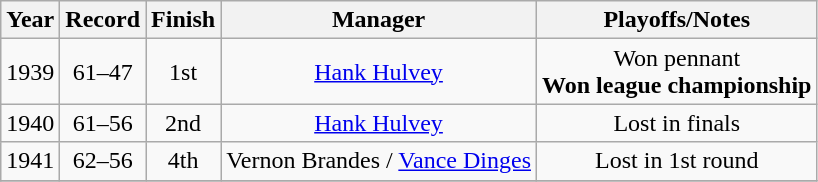<table class="wikitable" style="text-align:center">
<tr>
<th>Year</th>
<th>Record</th>
<th>Finish</th>
<th>Manager</th>
<th>Playoffs/Notes</th>
</tr>
<tr align=center>
<td>1939</td>
<td>61–47</td>
<td>1st</td>
<td><a href='#'>Hank Hulvey</a></td>
<td>Won pennant<br><strong>Won league championship</strong></td>
</tr>
<tr align=center>
<td>1940</td>
<td>61–56</td>
<td>2nd</td>
<td><a href='#'>Hank Hulvey</a></td>
<td>Lost in finals</td>
</tr>
<tr align=center>
<td>1941</td>
<td>62–56</td>
<td>4th</td>
<td>Vernon Brandes / <a href='#'>Vance Dinges</a></td>
<td>Lost in 1st round</td>
</tr>
<tr align=center>
</tr>
</table>
